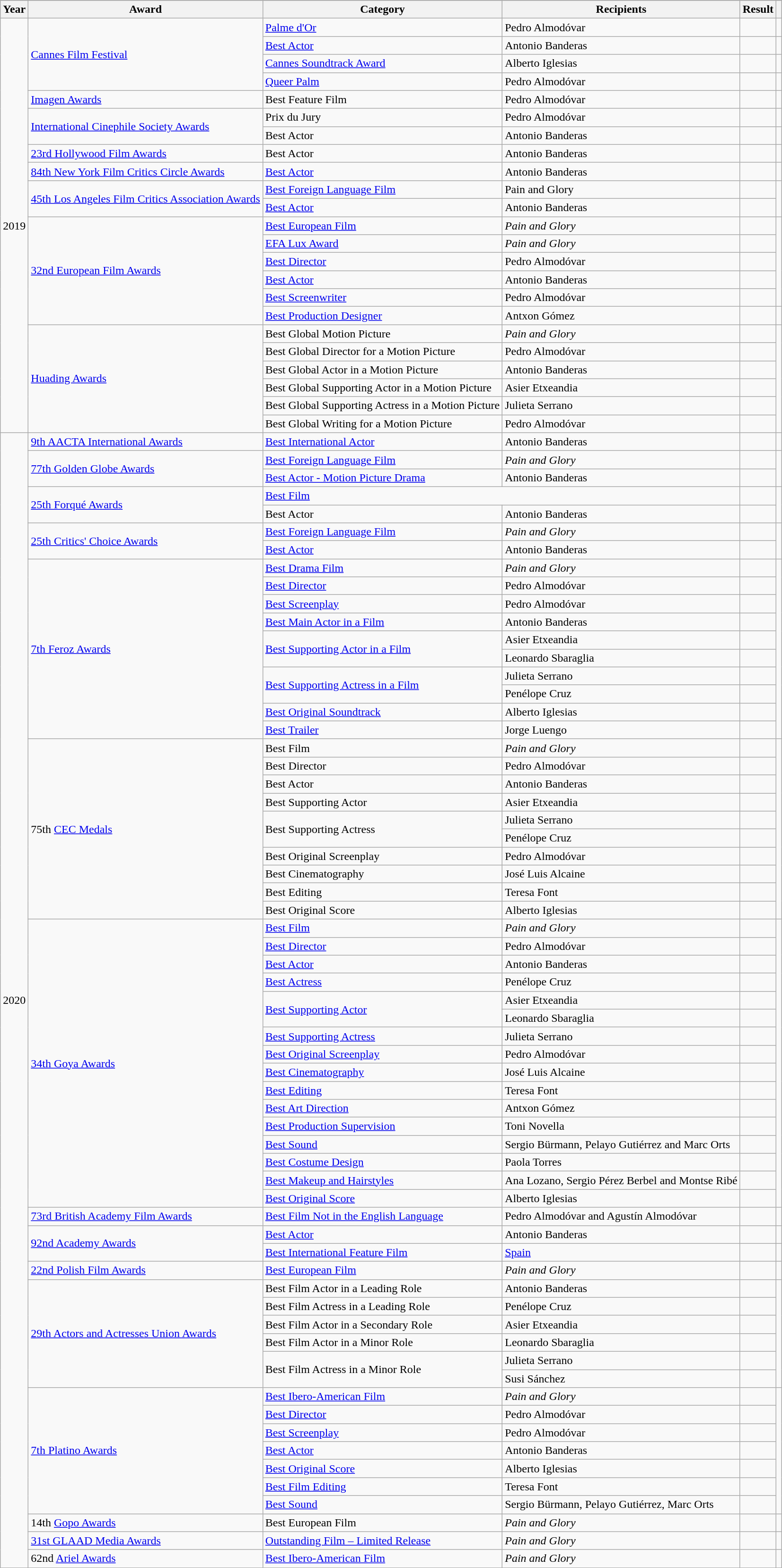<table class="wikitable sortable">
<tr style="background:#ccc; text-align:center;">
</tr>
<tr style="background:#ccc; text-align:center;">
<th>Year</th>
<th>Award</th>
<th>Category</th>
<th>Recipients</th>
<th>Result</th>
<th class="unsortable"></th>
</tr>
<tr>
<td rowspan="23" style="text-align:center;">2019</td>
<td rowspan=4><a href='#'>Cannes Film Festival</a></td>
<td><a href='#'>Palme d'Or</a></td>
<td>Pedro Almodóvar</td>
<td></td>
<td></td>
</tr>
<tr>
<td><a href='#'>Best Actor</a></td>
<td>Antonio Banderas</td>
<td></td>
<td></td>
</tr>
<tr>
<td><a href='#'>Cannes Soundtrack Award</a></td>
<td>Alberto Iglesias</td>
<td></td>
<td></td>
</tr>
<tr>
<td><a href='#'>Queer Palm</a></td>
<td>Pedro Almodóvar</td>
<td></td>
<td></td>
</tr>
<tr>
<td><a href='#'>Imagen Awards</a></td>
<td>Best Feature Film</td>
<td>Pedro Almodóvar</td>
<td></td>
<td></td>
</tr>
<tr>
<td rowspan=2><a href='#'>International Cinephile Society Awards</a></td>
<td>Prix du Jury</td>
<td>Pedro Almodóvar</td>
<td></td>
<td></td>
</tr>
<tr>
<td>Best Actor</td>
<td>Antonio Banderas</td>
<td></td>
<td></td>
</tr>
<tr>
<td><a href='#'>23rd Hollywood Film Awards</a></td>
<td>Best Actor</td>
<td>Antonio Banderas</td>
<td></td>
<td></td>
</tr>
<tr>
<td><a href='#'>84th New York Film Critics Circle Awards</a></td>
<td><a href='#'>Best Actor</a></td>
<td>Antonio Banderas</td>
<td></td>
<td></td>
</tr>
<tr>
<td rowspan="2"><a href='#'>45th Los Angeles Film Critics Association Awards</a></td>
<td><a href='#'>Best Foreign Language Film</a></td>
<td>Pain and Glory</td>
<td></td>
<td rowspan="2"></td>
</tr>
<tr>
<td><a href='#'>Best Actor</a></td>
<td>Antonio Banderas</td>
<td></td>
</tr>
<tr>
<td rowspan="6"><a href='#'>32nd European Film Awards</a></td>
<td><a href='#'>Best European Film</a></td>
<td><em>Pain and Glory</em></td>
<td></td>
<td rowspan="5"></td>
</tr>
<tr>
<td><a href='#'>EFA Lux Award</a></td>
<td><em>Pain and Glory</em></td>
<td></td>
</tr>
<tr>
<td><a href='#'>Best Director</a></td>
<td>Pedro Almodóvar</td>
<td></td>
</tr>
<tr>
<td><a href='#'>Best Actor</a></td>
<td>Antonio Banderas</td>
<td></td>
</tr>
<tr>
<td><a href='#'>Best Screenwriter</a></td>
<td>Pedro Almodóvar</td>
<td></td>
</tr>
<tr>
<td><a href='#'>Best Production Designer</a></td>
<td>Antxon Gómez</td>
<td></td>
<td></td>
</tr>
<tr>
<td rowspan="6"><a href='#'>Huading Awards</a></td>
<td>Best Global Motion Picture</td>
<td><em>Pain and Glory</em></td>
<td></td>
<td rowspan="6"></td>
</tr>
<tr>
<td>Best Global Director for a Motion Picture</td>
<td>Pedro Almodóvar</td>
<td></td>
</tr>
<tr>
<td>Best Global Actor in a Motion Picture</td>
<td>Antonio Banderas</td>
<td></td>
</tr>
<tr>
<td>Best Global Supporting Actor in a Motion Picture</td>
<td>Asier Etxeandia</td>
<td></td>
</tr>
<tr>
<td>Best Global Supporting Actress in a Motion Picture</td>
<td>Julieta Serrano</td>
<td></td>
</tr>
<tr>
<td>Best Global Writing for a Motion Picture</td>
<td>Pedro Almodóvar</td>
<td></td>
</tr>
<tr>
<td rowspan="63" style="text-align:center;">2020</td>
<td><a href='#'>9th AACTA International Awards</a></td>
<td><a href='#'>Best International Actor</a></td>
<td>Antonio Banderas</td>
<td></td>
<td></td>
</tr>
<tr>
<td rowspan="2"><a href='#'>77th Golden Globe Awards</a></td>
<td><a href='#'>Best Foreign Language Film</a></td>
<td><em>Pain and Glory</em></td>
<td></td>
<td rowspan="2"></td>
</tr>
<tr>
<td><a href='#'>Best Actor - Motion Picture Drama</a></td>
<td>Antonio Banderas</td>
<td></td>
</tr>
<tr>
<td rowspan = "2"><a href='#'>25th Forqué Awards</a></td>
<td colspan = "2"><a href='#'>Best Film</a></td>
<td></td>
<td rowspan = "2"></td>
</tr>
<tr>
<td>Best Actor</td>
<td>Antonio Banderas</td>
<td></td>
</tr>
<tr>
<td rowspan="2"><a href='#'>25th Critics' Choice Awards</a></td>
<td><a href='#'>Best Foreign Language Film</a></td>
<td><em>Pain and Glory</em></td>
<td></td>
<td rowspan="2"></td>
</tr>
<tr>
<td><a href='#'>Best Actor</a></td>
<td>Antonio Banderas</td>
<td></td>
</tr>
<tr>
<td rowspan = "10"><a href='#'>7th Feroz Awards</a></td>
<td><a href='#'>Best Drama Film</a></td>
<td><em>Pain and Glory</em></td>
<td></td>
<td rowspan = "10"></td>
</tr>
<tr>
<td><a href='#'>Best Director</a></td>
<td>Pedro Almodóvar</td>
<td></td>
</tr>
<tr>
<td><a href='#'>Best Screenplay</a></td>
<td>Pedro Almodóvar</td>
<td></td>
</tr>
<tr>
<td><a href='#'>Best Main Actor in a Film</a></td>
<td>Antonio Banderas</td>
<td></td>
</tr>
<tr>
<td rowspan = "2"><a href='#'>Best Supporting Actor in a Film</a></td>
<td>Asier Etxeandia</td>
<td></td>
</tr>
<tr>
<td>Leonardo Sbaraglia</td>
<td></td>
</tr>
<tr>
<td rowspan = "2"><a href='#'>Best Supporting Actress in a Film</a></td>
<td>Julieta Serrano</td>
<td></td>
</tr>
<tr>
<td>Penélope Cruz</td>
<td></td>
</tr>
<tr>
<td><a href='#'>Best Original Soundtrack</a></td>
<td>Alberto Iglesias</td>
<td></td>
</tr>
<tr>
<td><a href='#'>Best Trailer</a></td>
<td>Jorge Luengo</td>
<td></td>
</tr>
<tr>
<td rowspan = "10">75th <a href='#'>CEC Medals</a></td>
<td>Best Film</td>
<td><em>Pain and Glory</em></td>
<td></td>
<td rowspan = "10"></td>
</tr>
<tr>
<td>Best Director</td>
<td>Pedro Almodóvar</td>
<td></td>
</tr>
<tr>
<td>Best Actor</td>
<td>Antonio Banderas</td>
<td></td>
</tr>
<tr>
<td>Best Supporting Actor</td>
<td>Asier Etxeandia</td>
<td></td>
</tr>
<tr>
<td rowspan = "2">Best Supporting Actress</td>
<td>Julieta Serrano</td>
<td></td>
</tr>
<tr>
<td>Penélope Cruz</td>
<td></td>
</tr>
<tr>
<td>Best Original Screenplay</td>
<td>Pedro Almodóvar</td>
<td></td>
</tr>
<tr>
<td>Best Cinematography</td>
<td>José Luis Alcaine</td>
<td></td>
</tr>
<tr>
<td>Best Editing</td>
<td>Teresa Font</td>
<td></td>
</tr>
<tr>
<td>Best Original Score</td>
<td>Alberto Iglesias</td>
<td></td>
</tr>
<tr>
<td rowspan="16"><a href='#'>34th Goya Awards</a></td>
<td><a href='#'>Best Film</a></td>
<td><em>Pain and Glory</em></td>
<td></td>
<td rowspan="16"></td>
</tr>
<tr>
<td><a href='#'>Best Director</a></td>
<td>Pedro Almodóvar</td>
<td></td>
</tr>
<tr>
<td><a href='#'>Best Actor</a></td>
<td>Antonio Banderas</td>
<td></td>
</tr>
<tr>
<td><a href='#'>Best Actress</a></td>
<td>Penélope Cruz</td>
<td></td>
</tr>
<tr>
<td rowspan="2"><a href='#'>Best Supporting Actor</a></td>
<td>Asier Etxeandia</td>
<td></td>
</tr>
<tr>
<td>Leonardo Sbaraglia</td>
<td></td>
</tr>
<tr>
<td><a href='#'>Best Supporting Actress</a></td>
<td>Julieta Serrano</td>
<td></td>
</tr>
<tr>
<td><a href='#'>Best Original Screenplay</a></td>
<td>Pedro Almodóvar</td>
<td></td>
</tr>
<tr>
<td><a href='#'>Best Cinematography</a></td>
<td>José Luis Alcaine</td>
<td></td>
</tr>
<tr>
<td><a href='#'>Best Editing</a></td>
<td>Teresa Font</td>
<td></td>
</tr>
<tr>
<td><a href='#'>Best Art Direction</a></td>
<td>Antxon Gómez</td>
<td></td>
</tr>
<tr>
<td><a href='#'>Best Production Supervision</a></td>
<td>Toni Novella</td>
<td></td>
</tr>
<tr>
<td><a href='#'>Best Sound</a></td>
<td>Sergio Bürmann, Pelayo Gutiérrez and Marc Orts</td>
<td></td>
</tr>
<tr>
<td><a href='#'>Best Costume Design</a></td>
<td>Paola Torres</td>
<td></td>
</tr>
<tr>
<td><a href='#'>Best Makeup and Hairstyles</a></td>
<td>Ana Lozano, Sergio Pérez Berbel and Montse Ribé</td>
<td></td>
</tr>
<tr>
<td><a href='#'>Best Original Score</a></td>
<td>Alberto Iglesias</td>
<td></td>
</tr>
<tr>
<td><a href='#'>73rd British Academy Film Awards</a></td>
<td><a href='#'>Best Film Not in the English Language</a></td>
<td>Pedro Almodóvar and Agustín Almodóvar</td>
<td></td>
<td></td>
</tr>
<tr>
<td rowspan="2"><a href='#'>92nd Academy Awards</a></td>
<td><a href='#'>Best Actor</a></td>
<td>Antonio Banderas</td>
<td></td>
<td></td>
</tr>
<tr>
<td><a href='#'>Best International Feature Film</a></td>
<td><a href='#'>Spain</a></td>
<td></td>
<td></td>
</tr>
<tr>
<td><a href='#'>22nd Polish Film Awards</a></td>
<td><a href='#'>Best European Film</a></td>
<td><em>Pain and Glory</em></td>
<td></td>
<td></td>
</tr>
<tr>
<td rowspan = "6"><a href='#'>29th Actors and Actresses Union Awards</a></td>
<td>Best Film Actor in a Leading Role</td>
<td>Antonio Banderas</td>
<td></td>
<td rowspan = "6"></td>
</tr>
<tr>
<td>Best Film Actress in a Leading Role</td>
<td>Penélope Cruz</td>
<td></td>
</tr>
<tr>
<td>Best Film Actor in a Secondary Role</td>
<td>Asier Etxeandia</td>
<td></td>
</tr>
<tr>
<td>Best Film Actor in a Minor Role</td>
<td>Leonardo Sbaraglia</td>
<td></td>
</tr>
<tr>
<td rowspan = "2">Best Film Actress in a Minor Role</td>
<td>Julieta Serrano</td>
<td></td>
</tr>
<tr>
<td>Susi Sánchez</td>
<td></td>
</tr>
<tr>
<td rowspan = "7"><a href='#'>7th Platino Awards</a></td>
<td><a href='#'>Best Ibero-American Film</a></td>
<td><em>Pain and Glory</em></td>
<td></td>
<td rowspan = "7"></td>
</tr>
<tr>
<td><a href='#'>Best Director</a></td>
<td>Pedro Almodóvar</td>
<td></td>
</tr>
<tr>
<td><a href='#'>Best Screenplay</a></td>
<td>Pedro Almodóvar</td>
<td></td>
</tr>
<tr>
<td><a href='#'>Best Actor</a></td>
<td>Antonio Banderas</td>
<td></td>
</tr>
<tr>
<td><a href='#'>Best Original Score</a></td>
<td>Alberto Iglesias</td>
<td></td>
</tr>
<tr>
<td><a href='#'>Best Film Editing</a></td>
<td>Teresa Font</td>
<td></td>
</tr>
<tr>
<td><a href='#'>Best Sound</a></td>
<td>Sergio Bürmann, Pelayo Gutiérrez, Marc Orts</td>
<td></td>
</tr>
<tr>
<td>14th <a href='#'>Gopo Awards</a></td>
<td>Best European Film</td>
<td><em>Pain and Glory</em></td>
<td></td>
<td></td>
</tr>
<tr>
<td><a href='#'>31st GLAAD Media Awards</a></td>
<td><a href='#'>Outstanding Film – Limited Release</a></td>
<td><em>Pain and Glory</em></td>
<td></td>
<td></td>
</tr>
<tr>
<td>62nd <a href='#'>Ariel Awards</a></td>
<td><a href='#'>Best Ibero-American Film</a></td>
<td><em>Pain and Glory</em></td>
<td></td>
<td align = "center"></td>
</tr>
</table>
